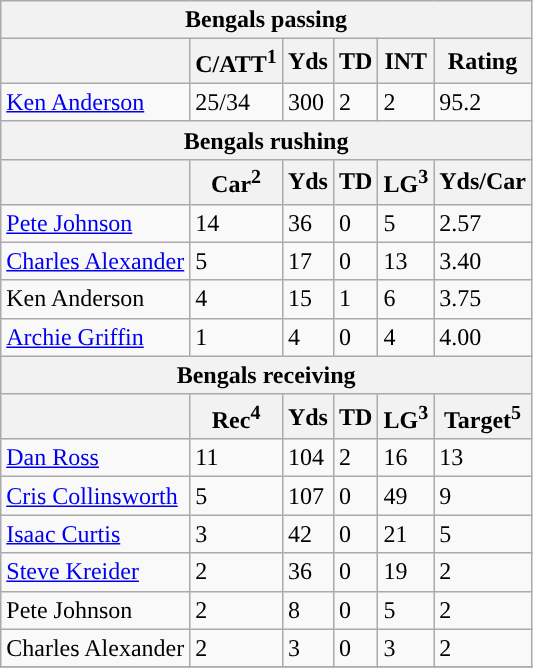<table class="wikitable">
<tr>
<th colspan=6>Bengals passing</th>
</tr>
<tr>
<th></th>
<th>C/ATT<sup>1</sup></th>
<th>Yds</th>
<th>TD</th>
<th>INT</th>
<th>Rating</th>
</tr>
<tr>
<td><a href='#'>Ken Anderson</a></td>
<td>25/34</td>
<td>300</td>
<td>2</td>
<td>2</td>
<td>95.2</td>
</tr>
<tr>
<th colspan=6>Bengals rushing</th>
</tr>
<tr>
<th></th>
<th>Car<sup>2</sup></th>
<th>Yds</th>
<th>TD</th>
<th>LG<sup>3</sup></th>
<th>Yds/Car</th>
</tr>
<tr>
<td><a href='#'>Pete Johnson</a></td>
<td>14</td>
<td>36</td>
<td>0</td>
<td>5</td>
<td>2.57</td>
</tr>
<tr>
<td><a href='#'>Charles Alexander</a></td>
<td>5</td>
<td>17</td>
<td>0</td>
<td>13</td>
<td>3.40</td>
</tr>
<tr>
<td>Ken Anderson</td>
<td>4</td>
<td>15</td>
<td>1</td>
<td>6</td>
<td>3.75</td>
</tr>
<tr>
<td><a href='#'>Archie Griffin</a></td>
<td>1</td>
<td>4</td>
<td>0</td>
<td>4</td>
<td>4.00</td>
</tr>
<tr>
<th colspan=6>Bengals receiving</th>
</tr>
<tr>
<th></th>
<th>Rec<sup>4</sup></th>
<th>Yds</th>
<th>TD</th>
<th>LG<sup>3</sup></th>
<th>Target<sup>5</sup></th>
</tr>
<tr>
<td><a href='#'>Dan Ross</a></td>
<td>11</td>
<td>104</td>
<td>2</td>
<td>16</td>
<td>13</td>
</tr>
<tr>
<td><a href='#'>Cris Collinsworth</a></td>
<td>5</td>
<td>107</td>
<td>0</td>
<td>49</td>
<td>9</td>
</tr>
<tr>
<td><a href='#'>Isaac Curtis</a></td>
<td>3</td>
<td>42</td>
<td>0</td>
<td>21</td>
<td>5</td>
</tr>
<tr>
<td><a href='#'>Steve Kreider</a></td>
<td>2</td>
<td>36</td>
<td>0</td>
<td>19</td>
<td>2</td>
</tr>
<tr>
<td>Pete Johnson</td>
<td>2</td>
<td>8</td>
<td>0</td>
<td>5</td>
<td>2</td>
</tr>
<tr>
<td>Charles Alexander</td>
<td>2</td>
<td>3</td>
<td>0</td>
<td>3</td>
<td>2</td>
</tr>
<tr>
</tr>
</table>
